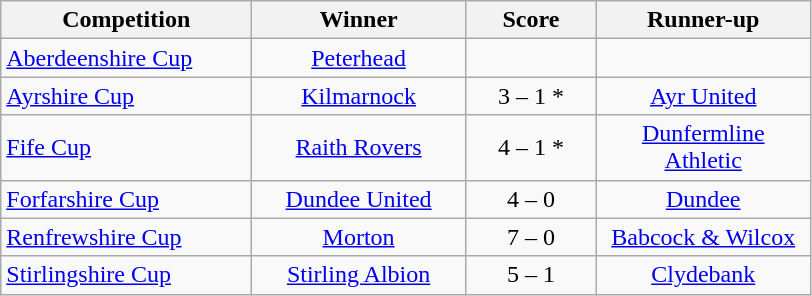<table class="wikitable" style="text-align: center;">
<tr>
<th width=160>Competition</th>
<th width=135>Winner</th>
<th width=80>Score</th>
<th width=135>Runner-up</th>
</tr>
<tr>
<td align=left><a href='#'>Aberdeenshire Cup</a></td>
<td><a href='#'>Peterhead</a></td>
<td></td>
<td></td>
</tr>
<tr>
<td align=left><a href='#'>Ayrshire Cup</a></td>
<td><a href='#'>Kilmarnock</a></td>
<td>3 – 1 *</td>
<td><a href='#'>Ayr United</a></td>
</tr>
<tr>
<td align=left><a href='#'>Fife Cup</a></td>
<td><a href='#'>Raith Rovers</a></td>
<td>4 – 1 *</td>
<td><a href='#'>Dunfermline Athletic</a></td>
</tr>
<tr>
<td align=left><a href='#'>Forfarshire Cup</a></td>
<td><a href='#'>Dundee United</a></td>
<td>4 – 0</td>
<td><a href='#'>Dundee</a></td>
</tr>
<tr>
<td align=left><a href='#'>Renfrewshire Cup</a></td>
<td><a href='#'>Morton</a></td>
<td>7 – 0</td>
<td><a href='#'>Babcock & Wilcox</a></td>
</tr>
<tr>
<td align=left><a href='#'>Stirlingshire Cup</a></td>
<td><a href='#'>Stirling Albion</a></td>
<td>5 – 1</td>
<td><a href='#'>Clydebank</a></td>
</tr>
</table>
